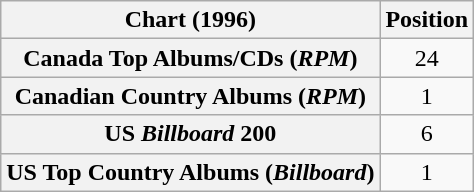<table class="wikitable sortable plainrowheaders" style="text-align:center">
<tr>
<th scope="col">Chart (1996)</th>
<th scope="col">Position</th>
</tr>
<tr>
<th scope="row">Canada Top Albums/CDs (<em>RPM</em>)</th>
<td>24</td>
</tr>
<tr>
<th scope="row">Canadian Country Albums (<em>RPM</em>)</th>
<td>1</td>
</tr>
<tr>
<th scope="row">US <em>Billboard</em> 200</th>
<td>6</td>
</tr>
<tr>
<th scope="row">US Top Country Albums (<em>Billboard</em>)</th>
<td>1</td>
</tr>
</table>
